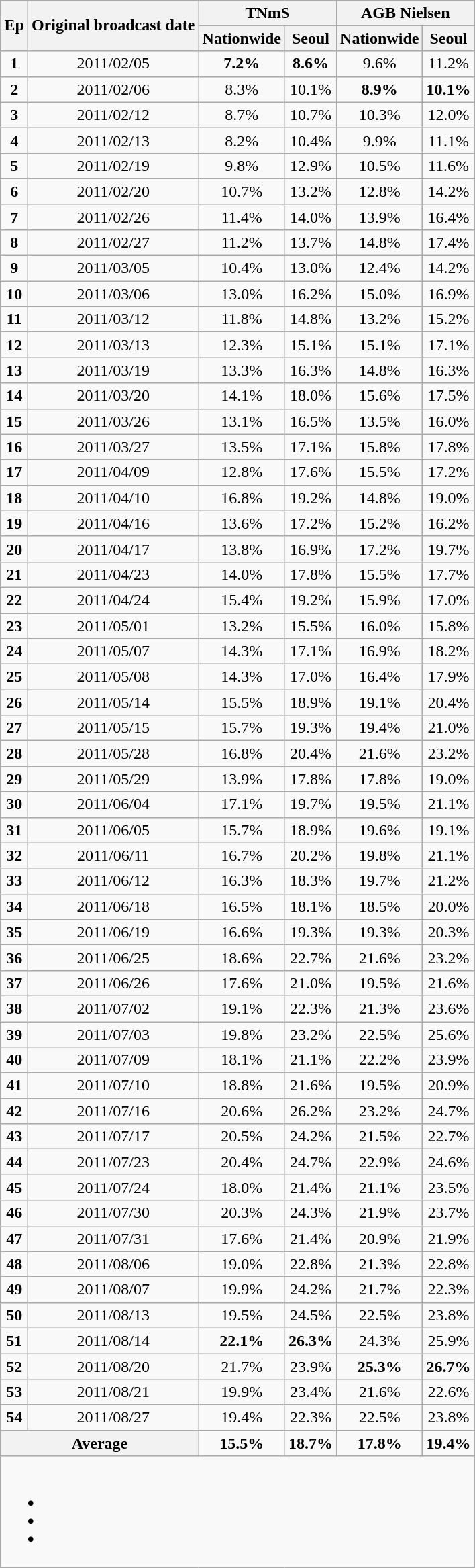<table class="wikitable" style="text-align:center;max-width:550px; margin-left: auto; margin-right: auto; border: none;">
<tr>
</tr>
<tr>
<th rowspan="2">Ep</th>
<th rowspan="2">Original broadcast date</th>
<th colspan="2">TNmS</th>
<th colspan="2">AGB Nielsen</th>
</tr>
<tr>
<th>Nationwide</th>
<th>Seoul</th>
<th>Nationwide</th>
<th>Seoul</th>
</tr>
<tr>
<td><strong>1</strong></td>
<td>2011/02/05</td>
<td><span><strong>7.2%</strong></span></td>
<td><span><strong>8.6%</strong></span></td>
<td>9.6%</td>
<td>11.2%</td>
</tr>
<tr>
<td><strong>2</strong></td>
<td>2011/02/06</td>
<td>8.3%</td>
<td>10.1%</td>
<td><span><strong>8.9%</strong></span></td>
<td><span><strong>10.1%</strong></span></td>
</tr>
<tr>
<td><strong>3</strong></td>
<td>2011/02/12</td>
<td>8.7%</td>
<td>10.7%</td>
<td>10.3%</td>
<td>12.0%</td>
</tr>
<tr>
<td><strong>4</strong></td>
<td>2011/02/13</td>
<td>8.2%</td>
<td>10.4%</td>
<td>9.9%</td>
<td>11.1%</td>
</tr>
<tr>
<td><strong>5</strong></td>
<td>2011/02/19</td>
<td>9.8%</td>
<td>12.9%</td>
<td>10.5%</td>
<td>11.6%</td>
</tr>
<tr>
<td><strong>6</strong></td>
<td>2011/02/20</td>
<td>10.7%</td>
<td>13.2%</td>
<td>12.8%</td>
<td>14.2%</td>
</tr>
<tr>
<td><strong>7</strong></td>
<td>2011/02/26</td>
<td>11.4%</td>
<td>14.0%</td>
<td>13.9%</td>
<td>16.4%</td>
</tr>
<tr>
<td><strong>8</strong></td>
<td>2011/02/27</td>
<td>11.2%</td>
<td>13.7%</td>
<td>14.8%</td>
<td>17.4%</td>
</tr>
<tr>
<td><strong>9</strong></td>
<td>2011/03/05</td>
<td>10.4%</td>
<td>13.0%</td>
<td>12.4%</td>
<td>14.2%</td>
</tr>
<tr>
<td><strong>10</strong></td>
<td>2011/03/06</td>
<td>13.0%</td>
<td>16.2%</td>
<td>15.0%</td>
<td>16.9%</td>
</tr>
<tr>
<td><strong>11</strong></td>
<td>2011/03/12</td>
<td>11.8%</td>
<td>14.8%</td>
<td>13.2%</td>
<td>15.2%</td>
</tr>
<tr>
<td><strong>12</strong></td>
<td>2011/03/13</td>
<td>12.3%</td>
<td>15.1%</td>
<td>15.1%</td>
<td>17.1%</td>
</tr>
<tr>
<td><strong>13</strong></td>
<td>2011/03/19</td>
<td>13.3%</td>
<td>16.3%</td>
<td>14.8%</td>
<td>16.3%</td>
</tr>
<tr>
<td><strong>14</strong></td>
<td>2011/03/20</td>
<td>14.1%</td>
<td>18.0%</td>
<td>15.6%</td>
<td>17.5%</td>
</tr>
<tr>
<td><strong>15</strong></td>
<td>2011/03/26</td>
<td>13.1%</td>
<td>16.5%</td>
<td>13.5%</td>
<td>16.0%</td>
</tr>
<tr>
<td><strong>16</strong></td>
<td>2011/03/27</td>
<td>13.5%</td>
<td>17.1%</td>
<td>15.8%</td>
<td>17.8%</td>
</tr>
<tr>
<td><strong>17</strong></td>
<td>2011/04/09</td>
<td>12.8%</td>
<td>17.6%</td>
<td>15.5%</td>
<td>17.2%</td>
</tr>
<tr>
<td><strong>18</strong></td>
<td>2011/04/10</td>
<td>16.8%</td>
<td>19.2%</td>
<td>14.8%</td>
<td>19.0%</td>
</tr>
<tr>
<td><strong>19</strong></td>
<td>2011/04/16</td>
<td>13.6%</td>
<td>17.2%</td>
<td>15.2%</td>
<td>16.2%</td>
</tr>
<tr>
<td><strong>20</strong></td>
<td>2011/04/17</td>
<td>13.8%</td>
<td>16.9%</td>
<td>17.2%</td>
<td>19.7%</td>
</tr>
<tr>
<td><strong>21</strong></td>
<td>2011/04/23</td>
<td>14.0%</td>
<td>17.8%</td>
<td>15.5%</td>
<td>17.7%</td>
</tr>
<tr>
<td><strong>22</strong></td>
<td>2011/04/24</td>
<td>15.4%</td>
<td>19.2%</td>
<td>15.9%</td>
<td>17.0%</td>
</tr>
<tr>
<td><strong>23</strong></td>
<td>2011/05/01</td>
<td>13.2%</td>
<td>15.5%</td>
<td>16.0%</td>
<td>15.8%</td>
</tr>
<tr>
<td><strong>24</strong></td>
<td>2011/05/07</td>
<td>14.3%</td>
<td>17.1%</td>
<td>16.9%</td>
<td>18.2%</td>
</tr>
<tr>
<td><strong>25</strong></td>
<td>2011/05/08</td>
<td>14.3%</td>
<td>17.0%</td>
<td>16.4%</td>
<td>17.9%</td>
</tr>
<tr>
<td><strong>26</strong></td>
<td>2011/05/14</td>
<td>15.5%</td>
<td>18.9%</td>
<td>19.1%</td>
<td>20.4%</td>
</tr>
<tr>
<td><strong>27</strong></td>
<td>2011/05/15</td>
<td>15.7%</td>
<td>19.3%</td>
<td>19.4%</td>
<td>21.0%</td>
</tr>
<tr>
<td><strong>28</strong></td>
<td>2011/05/28</td>
<td>16.8%</td>
<td>20.4%</td>
<td>21.6%</td>
<td>23.2%</td>
</tr>
<tr>
<td><strong>29</strong></td>
<td>2011/05/29</td>
<td>13.9%</td>
<td>17.8%</td>
<td>17.8%</td>
<td>19.0%</td>
</tr>
<tr>
<td><strong>30</strong></td>
<td>2011/06/04</td>
<td>17.1%</td>
<td>19.7%</td>
<td>19.5%</td>
<td>21.1%</td>
</tr>
<tr>
<td><strong>31</strong></td>
<td>2011/06/05</td>
<td>15.7%</td>
<td>18.9%</td>
<td>19.6%</td>
<td>19.1%</td>
</tr>
<tr>
<td><strong>32</strong></td>
<td>2011/06/11</td>
<td>16.7%</td>
<td>20.2%</td>
<td>19.8%</td>
<td>21.1%</td>
</tr>
<tr>
<td><strong>33</strong></td>
<td>2011/06/12</td>
<td>16.3%</td>
<td>18.3%</td>
<td>19.7%</td>
<td>21.2%</td>
</tr>
<tr>
<td><strong>34</strong></td>
<td>2011/06/18</td>
<td>16.5%</td>
<td>18.1%</td>
<td>18.5%</td>
<td>20.0%</td>
</tr>
<tr>
<td><strong>35</strong></td>
<td>2011/06/19</td>
<td>16.6%</td>
<td>19.3%</td>
<td>19.3%</td>
<td>20.3%</td>
</tr>
<tr>
<td><strong>36</strong></td>
<td>2011/06/25</td>
<td>18.6%</td>
<td>22.7%</td>
<td>21.6%</td>
<td>23.2%</td>
</tr>
<tr>
<td><strong>37</strong></td>
<td>2011/06/26</td>
<td>17.6%</td>
<td>21.0%</td>
<td>19.5%</td>
<td>21.6%</td>
</tr>
<tr>
<td><strong>38</strong></td>
<td>2011/07/02</td>
<td>19.1%</td>
<td>22.3%</td>
<td>21.3%</td>
<td>23.6%</td>
</tr>
<tr>
<td><strong>39</strong></td>
<td>2011/07/03</td>
<td>19.8%</td>
<td>23.2%</td>
<td>22.5%</td>
<td>25.6%</td>
</tr>
<tr>
<td><strong>40</strong></td>
<td>2011/07/09</td>
<td>18.1%</td>
<td>21.1%</td>
<td>22.2%</td>
<td>23.9%</td>
</tr>
<tr>
<td><strong>41</strong></td>
<td>2011/07/10</td>
<td>18.8%</td>
<td>21.6%</td>
<td>19.5%</td>
<td>20.9%</td>
</tr>
<tr>
<td><strong>42</strong></td>
<td>2011/07/16</td>
<td>20.6%</td>
<td>26.2%</td>
<td>23.2%</td>
<td>24.7%</td>
</tr>
<tr>
<td><strong>43</strong></td>
<td>2011/07/17</td>
<td>20.5%</td>
<td>24.2%</td>
<td>21.5%</td>
<td>22.7%</td>
</tr>
<tr>
<td><strong>44</strong></td>
<td>2011/07/23</td>
<td>20.4%</td>
<td>24.7%</td>
<td>22.9%</td>
<td>24.6%</td>
</tr>
<tr>
<td><strong>45</strong></td>
<td>2011/07/24</td>
<td>18.0%</td>
<td>21.4%</td>
<td>21.1%</td>
<td>23.5%</td>
</tr>
<tr>
<td><strong>46</strong></td>
<td>2011/07/30</td>
<td>20.3%</td>
<td>24.3%</td>
<td>21.9%</td>
<td>23.7%</td>
</tr>
<tr>
<td><strong>47</strong></td>
<td>2011/07/31</td>
<td>17.6%</td>
<td>21.4%</td>
<td>20.9%</td>
<td>21.9%</td>
</tr>
<tr>
<td><strong>48</strong></td>
<td>2011/08/06</td>
<td>19.0%</td>
<td>22.8%</td>
<td>21.3%</td>
<td>22.8%</td>
</tr>
<tr>
<td><strong>49</strong></td>
<td>2011/08/07</td>
<td>19.9%</td>
<td>24.2%</td>
<td>21.7%</td>
<td>22.3%</td>
</tr>
<tr>
<td><strong>50</strong></td>
<td>2011/08/13</td>
<td>19.5%</td>
<td>24.5%</td>
<td>22.5%</td>
<td>23.8%</td>
</tr>
<tr>
<td><strong>51</strong></td>
<td>2011/08/14</td>
<td><span><strong>22.1%</strong></span></td>
<td><span><strong>26.3%</strong></span></td>
<td>24.3%</td>
<td>25.9%</td>
</tr>
<tr>
<td><strong>52</strong></td>
<td>2011/08/20</td>
<td>21.7%</td>
<td>23.9%</td>
<td><span><strong>25.3%</strong></span></td>
<td><span><strong>26.7%</strong></span></td>
</tr>
<tr>
<td><strong>53</strong></td>
<td>2011/08/21</td>
<td>19.9%</td>
<td>23.4%</td>
<td>21.6%</td>
<td>22.6%</td>
</tr>
<tr>
<td><strong>54</strong></td>
<td>2011/08/27</td>
<td>19.4%</td>
<td>22.3%</td>
<td>22.5%</td>
<td>23.8%</td>
</tr>
<tr>
<th colspan="2">Average</th>
<td><span><strong>15.5%</strong></span></td>
<td><span><strong>18.7%</strong></span></td>
<td><span><strong>17.8%</strong></span></td>
<td><span><strong>19.4%</strong></span></td>
</tr>
<tr>
<td colspan="6"><br><ul><li></li><li></li><li></li></ul></td>
</tr>
</table>
